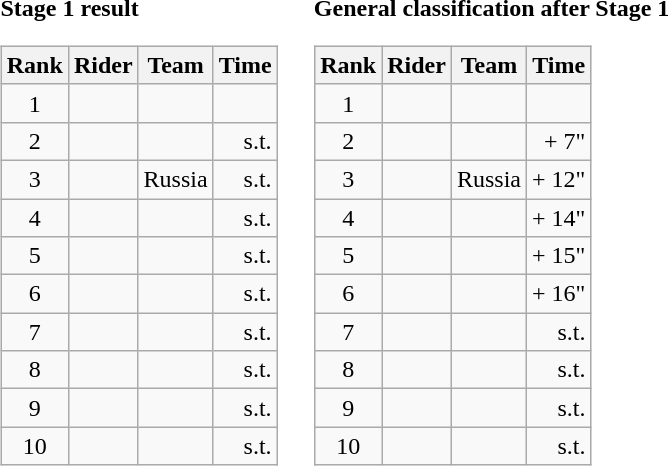<table>
<tr>
<td><strong>Stage 1 result</strong><br><table class="wikitable">
<tr>
<th scope="col">Rank</th>
<th scope="col">Rider</th>
<th scope="col">Team</th>
<th scope="col">Time</th>
</tr>
<tr>
<td style="text-align:center;">1</td>
<td></td>
<td></td>
<td style="text-align:right;"></td>
</tr>
<tr>
<td style="text-align:center;">2</td>
<td></td>
<td></td>
<td style="text-align:right;">s.t.</td>
</tr>
<tr>
<td style="text-align:center;">3</td>
<td></td>
<td>Russia</td>
<td style="text-align:right;">s.t.</td>
</tr>
<tr>
<td style="text-align:center;">4</td>
<td></td>
<td></td>
<td style="text-align:right;">s.t.</td>
</tr>
<tr>
<td style="text-align:center;">5</td>
<td></td>
<td></td>
<td style="text-align:right;">s.t.</td>
</tr>
<tr>
<td style="text-align:center;">6</td>
<td></td>
<td></td>
<td style="text-align:right;">s.t.</td>
</tr>
<tr>
<td style="text-align:center;">7</td>
<td></td>
<td></td>
<td style="text-align:right;">s.t.</td>
</tr>
<tr>
<td style="text-align:center;">8</td>
<td></td>
<td></td>
<td style="text-align:right;">s.t.</td>
</tr>
<tr>
<td style="text-align:center;">9</td>
<td></td>
<td></td>
<td style="text-align:right;">s.t.</td>
</tr>
<tr>
<td style="text-align:center;">10</td>
<td></td>
<td></td>
<td style="text-align:right;">s.t.</td>
</tr>
</table>
</td>
<td></td>
<td><strong>General classification after Stage 1</strong><br><table class="wikitable">
<tr>
<th scope="col">Rank</th>
<th scope="col">Rider</th>
<th scope="col">Team</th>
<th scope="col">Time</th>
</tr>
<tr>
<td style="text-align:center;">1</td>
<td>   </td>
<td></td>
<td style="text-align:right;"></td>
</tr>
<tr>
<td style="text-align:center;">2</td>
<td></td>
<td></td>
<td style="text-align:right;">+ 7"</td>
</tr>
<tr>
<td style="text-align:center;">3</td>
<td></td>
<td>Russia</td>
<td style="text-align:right;">+ 12"</td>
</tr>
<tr>
<td style="text-align:center;">4</td>
<td></td>
<td></td>
<td style="text-align:right;">+ 14"</td>
</tr>
<tr>
<td style="text-align:center;">5</td>
<td></td>
<td></td>
<td style="text-align:right;">+ 15"</td>
</tr>
<tr>
<td style="text-align:center;">6</td>
<td></td>
<td></td>
<td style="text-align:right;">+ 16"</td>
</tr>
<tr>
<td style="text-align:center;">7</td>
<td></td>
<td></td>
<td style="text-align:right;">s.t.</td>
</tr>
<tr>
<td style="text-align:center;">8</td>
<td></td>
<td></td>
<td style="text-align:right;">s.t.</td>
</tr>
<tr>
<td style="text-align:center;">9</td>
<td></td>
<td></td>
<td style="text-align:right;">s.t.</td>
</tr>
<tr>
<td style="text-align:center;">10</td>
<td></td>
<td></td>
<td style="text-align:right;">s.t.</td>
</tr>
</table>
</td>
</tr>
</table>
